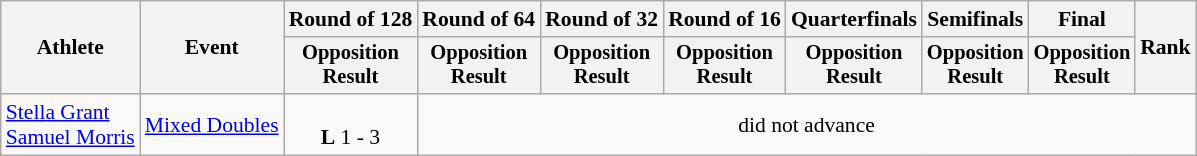<table class="wikitable" style="font-size:90%">
<tr>
<th rowspan=2>Athlete</th>
<th rowspan=2>Event</th>
<th>Round of 128</th>
<th>Round of 64</th>
<th>Round of 32</th>
<th>Round of 16</th>
<th>Quarterfinals</th>
<th>Semifinals</th>
<th>Final</th>
<th rowspan=2>Rank</th>
</tr>
<tr style="font-size:95%">
<th>Opposition<br>Result</th>
<th>Opposition<br>Result</th>
<th>Opposition<br>Result</th>
<th>Opposition<br>Result</th>
<th>Opposition<br>Result</th>
<th>Opposition<br>Result</th>
<th>Opposition<br>Result</th>
</tr>
<tr align=center>
<td align=left><a href='#'>Stella Grant</a><br><a href='#'>Samuel Morris</a></td>
<td align=left><a href='#'>Mixed Doubles</a></td>
<td><br><strong>L</strong> 1 - 3</td>
<td colspan=7>did not advance</td>
</tr>
</table>
